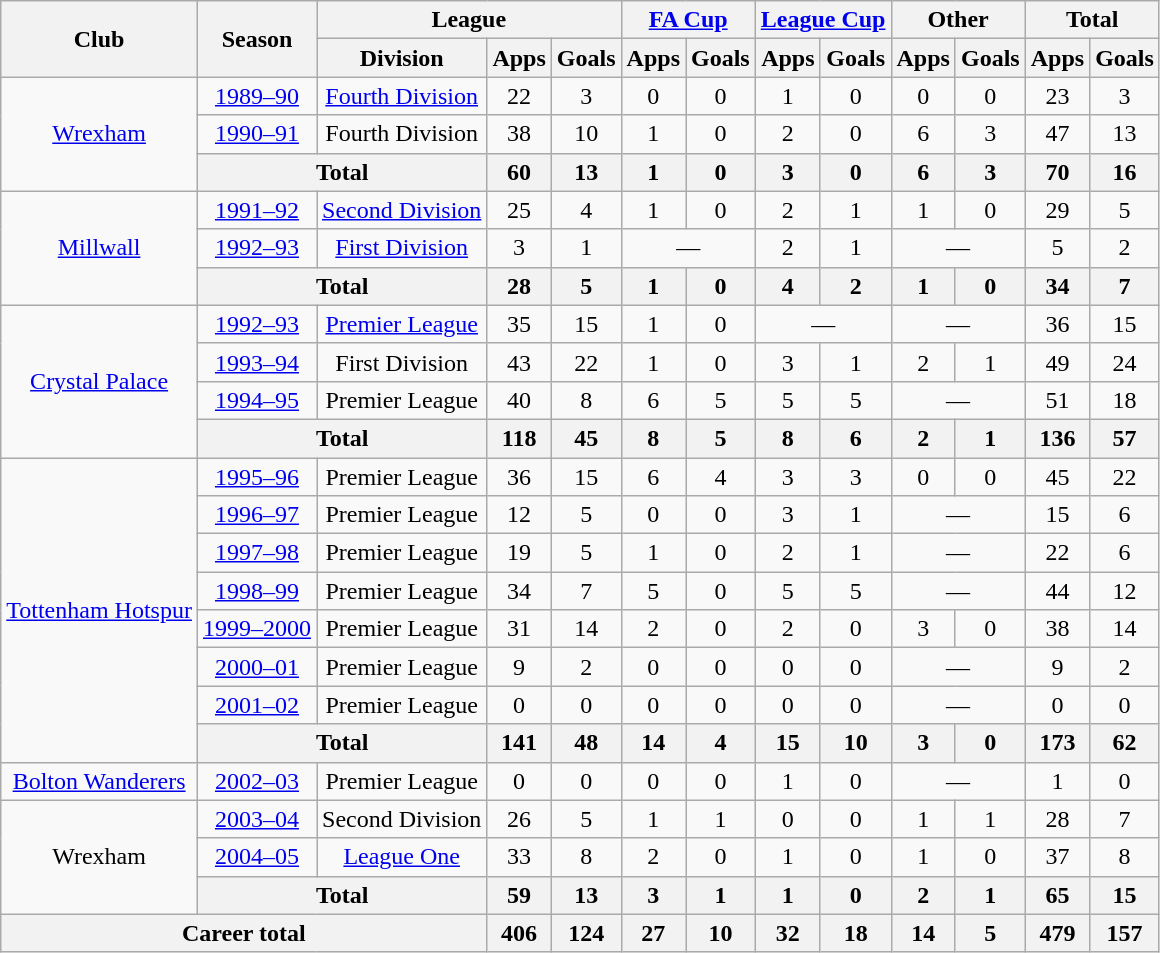<table class="wikitable" style="text-align:center">
<tr>
<th rowspan="2">Club</th>
<th rowspan="2">Season</th>
<th colspan="3">League</th>
<th colspan="2"><a href='#'>FA Cup</a></th>
<th colspan="2"><a href='#'>League Cup</a></th>
<th colspan="2">Other</th>
<th colspan="2">Total</th>
</tr>
<tr>
<th>Division</th>
<th>Apps</th>
<th>Goals</th>
<th>Apps</th>
<th>Goals</th>
<th>Apps</th>
<th>Goals</th>
<th>Apps</th>
<th>Goals</th>
<th>Apps</th>
<th>Goals</th>
</tr>
<tr>
<td rowspan="3"><a href='#'>Wrexham</a></td>
<td><a href='#'>1989–90</a></td>
<td><a href='#'>Fourth Division</a></td>
<td>22</td>
<td>3</td>
<td>0</td>
<td>0</td>
<td>1</td>
<td>0</td>
<td>0</td>
<td>0</td>
<td>23</td>
<td>3</td>
</tr>
<tr>
<td><a href='#'>1990–91</a></td>
<td>Fourth Division</td>
<td>38</td>
<td>10</td>
<td>1</td>
<td>0</td>
<td>2</td>
<td>0</td>
<td>6</td>
<td>3</td>
<td>47</td>
<td>13</td>
</tr>
<tr>
<th colspan="2">Total</th>
<th>60</th>
<th>13</th>
<th>1</th>
<th>0</th>
<th>3</th>
<th>0</th>
<th>6</th>
<th>3</th>
<th>70</th>
<th>16</th>
</tr>
<tr>
<td rowspan="3"><a href='#'>Millwall</a></td>
<td><a href='#'>1991–92</a></td>
<td><a href='#'>Second Division</a></td>
<td>25</td>
<td>4</td>
<td>1</td>
<td>0</td>
<td>2</td>
<td>1</td>
<td>1</td>
<td>0</td>
<td>29</td>
<td>5</td>
</tr>
<tr>
<td><a href='#'>1992–93</a></td>
<td><a href='#'>First Division</a></td>
<td>3</td>
<td>1</td>
<td colspan="2">—</td>
<td>2</td>
<td>1</td>
<td colspan="2">—</td>
<td>5</td>
<td>2</td>
</tr>
<tr>
<th colspan="2">Total</th>
<th>28</th>
<th>5</th>
<th>1</th>
<th>0</th>
<th>4</th>
<th>2</th>
<th>1</th>
<th>0</th>
<th>34</th>
<th>7</th>
</tr>
<tr>
<td rowspan="4"><a href='#'>Crystal Palace</a></td>
<td><a href='#'>1992–93</a></td>
<td><a href='#'>Premier League</a></td>
<td>35</td>
<td>15</td>
<td>1</td>
<td>0</td>
<td colspan="2">—</td>
<td colspan="2">—</td>
<td>36</td>
<td>15</td>
</tr>
<tr>
<td><a href='#'>1993–94</a></td>
<td>First Division</td>
<td>43</td>
<td>22</td>
<td>1</td>
<td>0</td>
<td>3</td>
<td>1</td>
<td>2</td>
<td>1</td>
<td>49</td>
<td>24</td>
</tr>
<tr>
<td><a href='#'>1994–95</a></td>
<td>Premier League</td>
<td>40</td>
<td>8</td>
<td>6</td>
<td>5</td>
<td>5</td>
<td>5</td>
<td colspan="2">—</td>
<td>51</td>
<td>18</td>
</tr>
<tr>
<th colspan="2">Total</th>
<th>118</th>
<th>45</th>
<th>8</th>
<th>5</th>
<th>8</th>
<th>6</th>
<th>2</th>
<th>1</th>
<th>136</th>
<th>57</th>
</tr>
<tr>
<td rowspan="8"><a href='#'>Tottenham Hotspur</a></td>
<td><a href='#'>1995–96</a></td>
<td>Premier League</td>
<td>36</td>
<td>15</td>
<td>6</td>
<td>4</td>
<td>3</td>
<td>3</td>
<td>0</td>
<td>0</td>
<td>45</td>
<td>22</td>
</tr>
<tr>
<td><a href='#'>1996–97</a></td>
<td>Premier League</td>
<td>12</td>
<td>5</td>
<td>0</td>
<td>0</td>
<td>3</td>
<td>1</td>
<td colspan="2">—</td>
<td>15</td>
<td>6</td>
</tr>
<tr>
<td><a href='#'>1997–98</a></td>
<td>Premier League</td>
<td>19</td>
<td>5</td>
<td>1</td>
<td>0</td>
<td>2</td>
<td>1</td>
<td colspan="2">—</td>
<td>22</td>
<td>6</td>
</tr>
<tr>
<td><a href='#'>1998–99</a></td>
<td>Premier League</td>
<td>34</td>
<td>7</td>
<td>5</td>
<td>0</td>
<td>5</td>
<td>5</td>
<td colspan="2">—</td>
<td>44</td>
<td>12</td>
</tr>
<tr>
<td><a href='#'>1999–2000</a></td>
<td>Premier League</td>
<td>31</td>
<td>14</td>
<td>2</td>
<td>0</td>
<td>2</td>
<td>0</td>
<td>3</td>
<td>0</td>
<td>38</td>
<td>14</td>
</tr>
<tr>
<td><a href='#'>2000–01</a></td>
<td>Premier League</td>
<td>9</td>
<td>2</td>
<td>0</td>
<td>0</td>
<td>0</td>
<td>0</td>
<td colspan="2">—</td>
<td>9</td>
<td>2</td>
</tr>
<tr>
<td><a href='#'>2001–02</a></td>
<td>Premier League</td>
<td>0</td>
<td>0</td>
<td>0</td>
<td>0</td>
<td>0</td>
<td>0</td>
<td colspan="2">—</td>
<td>0</td>
<td>0</td>
</tr>
<tr>
<th colspan="2">Total</th>
<th>141</th>
<th>48</th>
<th>14</th>
<th>4</th>
<th>15</th>
<th>10</th>
<th>3</th>
<th>0</th>
<th>173</th>
<th>62</th>
</tr>
<tr>
<td><a href='#'>Bolton Wanderers</a></td>
<td><a href='#'>2002–03</a></td>
<td>Premier League</td>
<td>0</td>
<td>0</td>
<td>0</td>
<td>0</td>
<td>1</td>
<td>0</td>
<td colspan="2">—</td>
<td>1</td>
<td>0</td>
</tr>
<tr>
<td rowspan="3">Wrexham</td>
<td><a href='#'>2003–04</a></td>
<td>Second Division</td>
<td>26</td>
<td>5</td>
<td>1</td>
<td>1</td>
<td>0</td>
<td>0</td>
<td>1</td>
<td>1</td>
<td>28</td>
<td>7</td>
</tr>
<tr>
<td><a href='#'>2004–05</a></td>
<td><a href='#'>League One</a></td>
<td>33</td>
<td>8</td>
<td>2</td>
<td>0</td>
<td>1</td>
<td>0</td>
<td>1</td>
<td>0</td>
<td>37</td>
<td>8</td>
</tr>
<tr>
<th colspan="2">Total</th>
<th>59</th>
<th>13</th>
<th>3</th>
<th>1</th>
<th>1</th>
<th>0</th>
<th>2</th>
<th>1</th>
<th>65</th>
<th>15</th>
</tr>
<tr>
<th colspan="3">Career total</th>
<th>406</th>
<th>124</th>
<th>27</th>
<th>10</th>
<th>32</th>
<th>18</th>
<th>14</th>
<th>5</th>
<th>479</th>
<th>157</th>
</tr>
</table>
